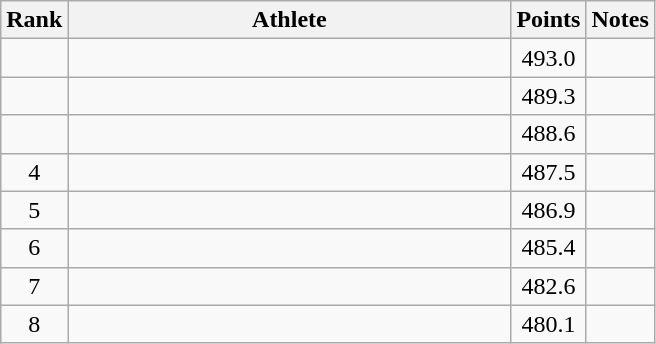<table class="wikitable" style="text-align:center">
<tr>
<th>Rank</th>
<th Style="width:18em">Athlete</th>
<th>Points</th>
<th>Notes</th>
</tr>
<tr>
<td></td>
<td style="text-align:left"></td>
<td>493.0</td>
<td></td>
</tr>
<tr>
<td></td>
<td style="text-align:left"></td>
<td>489.3</td>
<td></td>
</tr>
<tr>
<td></td>
<td style="text-align:left"></td>
<td>488.6</td>
<td></td>
</tr>
<tr>
<td>4</td>
<td style="text-align:left"></td>
<td>487.5</td>
<td></td>
</tr>
<tr>
<td>5</td>
<td style="text-align:left"></td>
<td>486.9</td>
<td></td>
</tr>
<tr>
<td>6</td>
<td style="text-align:left"></td>
<td>485.4</td>
<td></td>
</tr>
<tr>
<td>7</td>
<td style="text-align:left"></td>
<td>482.6</td>
<td></td>
</tr>
<tr>
<td>8</td>
<td style="text-align:left"></td>
<td>480.1</td>
<td></td>
</tr>
</table>
